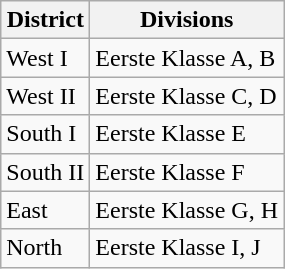<table class="wikitable">
<tr>
<th>District</th>
<th>Divisions</th>
</tr>
<tr>
<td>West I</td>
<td>Eerste Klasse A, B</td>
</tr>
<tr>
<td>West II</td>
<td>Eerste Klasse C, D</td>
</tr>
<tr>
<td>South I</td>
<td>Eerste Klasse E</td>
</tr>
<tr>
<td>South II</td>
<td>Eerste Klasse F</td>
</tr>
<tr>
<td>East</td>
<td>Eerste Klasse G, H</td>
</tr>
<tr>
<td>North</td>
<td>Eerste Klasse I, J</td>
</tr>
</table>
